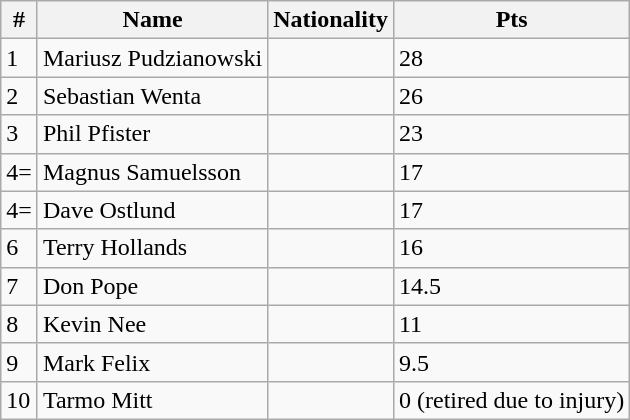<table class="wikitable">
<tr>
<th>#</th>
<th>Name</th>
<th>Nationality</th>
<th>Pts</th>
</tr>
<tr>
<td>1</td>
<td>Mariusz Pudzianowski</td>
<td></td>
<td>28</td>
</tr>
<tr>
<td>2</td>
<td>Sebastian Wenta</td>
<td></td>
<td>26</td>
</tr>
<tr>
<td>3</td>
<td>Phil Pfister</td>
<td></td>
<td>23</td>
</tr>
<tr>
<td>4=</td>
<td>Magnus Samuelsson</td>
<td></td>
<td>17</td>
</tr>
<tr>
<td>4=</td>
<td>Dave Ostlund</td>
<td></td>
<td>17</td>
</tr>
<tr>
<td>6</td>
<td>Terry Hollands</td>
<td></td>
<td>16</td>
</tr>
<tr>
<td>7</td>
<td>Don Pope</td>
<td></td>
<td>14.5</td>
</tr>
<tr>
<td>8</td>
<td>Kevin Nee</td>
<td></td>
<td>11</td>
</tr>
<tr>
<td>9</td>
<td>Mark Felix</td>
<td></td>
<td>9.5</td>
</tr>
<tr>
<td>10</td>
<td>Tarmo Mitt</td>
<td></td>
<td>0 (retired due to injury)</td>
</tr>
</table>
